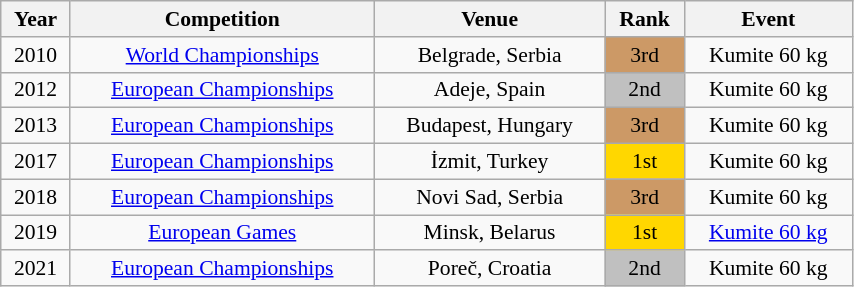<table class="wikitable sortable" width=45% style="font-size:90%; text-align:center;">
<tr>
<th>Year</th>
<th>Competition</th>
<th>Venue</th>
<th>Rank</th>
<th>Event</th>
</tr>
<tr>
<td>2010</td>
<td><a href='#'>World Championships</a></td>
<td>Belgrade, Serbia</td>
<td bgcolor="cc9966">3rd</td>
<td>Kumite 60 kg</td>
</tr>
<tr>
<td>2012</td>
<td><a href='#'>European Championships</a></td>
<td>Adeje, Spain</td>
<td bgcolor="silver">2nd</td>
<td>Kumite 60 kg</td>
</tr>
<tr>
<td>2013</td>
<td><a href='#'>European Championships</a></td>
<td>Budapest, Hungary</td>
<td bgcolor="cc9966">3rd</td>
<td>Kumite 60 kg</td>
</tr>
<tr>
<td>2017</td>
<td><a href='#'>European Championships</a></td>
<td>İzmit, Turkey</td>
<td bgcolor="gold">1st</td>
<td>Kumite 60 kg</td>
</tr>
<tr>
<td>2018</td>
<td><a href='#'>European Championships</a></td>
<td>Novi Sad, Serbia</td>
<td bgcolor="cc9966">3rd</td>
<td>Kumite 60 kg</td>
</tr>
<tr>
<td>2019</td>
<td><a href='#'>European Games</a></td>
<td>Minsk, Belarus</td>
<td bgcolor="gold">1st</td>
<td><a href='#'>Kumite 60 kg</a></td>
</tr>
<tr>
<td>2021</td>
<td><a href='#'>European Championships</a></td>
<td>Poreč, Croatia</td>
<td bgcolor="silver">2nd</td>
<td>Kumite 60 kg</td>
</tr>
</table>
